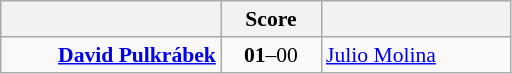<table class="wikitable" style="text-align: center; font-size:90% ">
<tr>
<th align="right" width="140"></th>
<th width="60">Score</th>
<th align="left" width="120"></th>
</tr>
<tr>
<td align=right><strong><a href='#'>David Pulkrábek</a></strong> </td>
<td align=center><strong>01</strong>–00</td>
<td align=left> <a href='#'>Julio Molina</a></td>
</tr>
</table>
